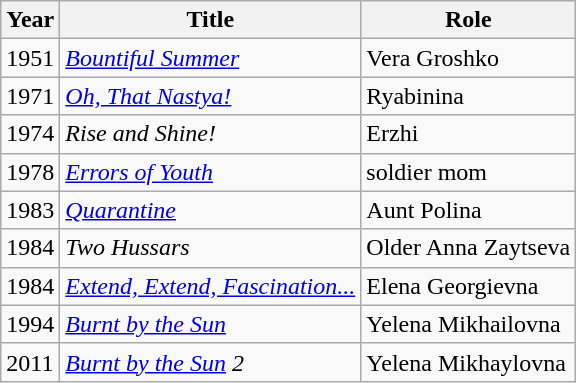<table class="wikitable sortable plainrowheaders">
<tr>
<th scope="col">Year</th>
<th scope="col">Title</th>
<th scope="col">Role</th>
</tr>
<tr>
<td>1951</td>
<td><em><a href='#'>Bountiful Summer</a></em></td>
<td>Vera Groshko</td>
</tr>
<tr>
<td>1971</td>
<td><em><a href='#'>Oh, That Nastya!</a></em></td>
<td>Ryabinina</td>
</tr>
<tr>
<td>1974</td>
<td><em>Rise and Shine!</em></td>
<td>Erzhi</td>
</tr>
<tr>
<td>1978</td>
<td><em><a href='#'>Errors of Youth</a></em></td>
<td>soldier mom</td>
</tr>
<tr>
<td>1983</td>
<td><em><a href='#'>Quarantine</a></em></td>
<td>Aunt Polina</td>
</tr>
<tr>
<td>1984</td>
<td><em>Two Hussars</em></td>
<td>Older Anna Zaytseva</td>
</tr>
<tr>
<td>1984</td>
<td><em><a href='#'>Extend, Extend, Fascination...</a></em></td>
<td>Elena Georgievna</td>
</tr>
<tr>
<td>1994</td>
<td><em><a href='#'>Burnt by the Sun</a></em></td>
<td>Yelena Mikhailovna</td>
</tr>
<tr>
<td>2011</td>
<td><em><a href='#'>Burnt by the Sun</a> 2</em></td>
<td>Yelena Mikhaylovna</td>
</tr>
</table>
